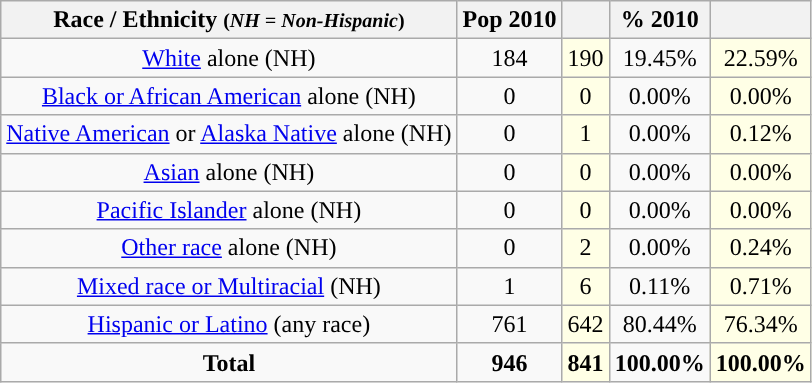<table class="wikitable" style="text-align:center;">
<tr>
<th>Race / Ethnicity <small>(<em>NH = Non-Hispanic</em>)</small></th>
<th>Pop 2010</th>
<th></th>
<th>% 2010</th>
<th></th>
</tr>
<tr>
<td><a href='#'>White</a> alone (NH)</td>
<td>184</td>
<td style='background: #ffffe6;'>190</td>
<td>19.45%</td>
<td style='background: #ffffe6;'>22.59%</td>
</tr>
<tr>
<td><a href='#'>Black or African American</a> alone (NH)</td>
<td>0</td>
<td style='background: #ffffe6;'>0</td>
<td>0.00%</td>
<td style='background: #ffffe6;'>0.00%</td>
</tr>
<tr>
<td><a href='#'>Native American</a> or <a href='#'>Alaska Native</a> alone (NH)</td>
<td>0</td>
<td style='background: #ffffe6;'>1</td>
<td>0.00%</td>
<td style='background: #ffffe6;'>0.12%</td>
</tr>
<tr>
<td><a href='#'>Asian</a> alone (NH)</td>
<td>0</td>
<td style='background: #ffffe6;'>0</td>
<td>0.00%</td>
<td style='background: #ffffe6;'>0.00%</td>
</tr>
<tr>
<td><a href='#'>Pacific Islander</a> alone (NH)</td>
<td>0</td>
<td style='background: #ffffe6;'>0</td>
<td>0.00%</td>
<td style='background: #ffffe6;'>0.00%</td>
</tr>
<tr>
<td><a href='#'>Other race</a> alone (NH)</td>
<td>0</td>
<td style='background: #ffffe6;'>2</td>
<td>0.00%</td>
<td style='background: #ffffe6;'>0.24%</td>
</tr>
<tr>
<td><a href='#'>Mixed race or Multiracial</a> (NH)</td>
<td>1</td>
<td style='background: #ffffe6;'>6</td>
<td>0.11%</td>
<td style='background: #ffffe6;'>0.71%</td>
</tr>
<tr>
<td><a href='#'>Hispanic or Latino</a> (any race)</td>
<td>761</td>
<td style='background: #ffffe6;'>642</td>
<td>80.44%</td>
<td style='background: #ffffe6;'>76.34%</td>
</tr>
<tr>
<td><strong>Total</strong></td>
<td><strong>946</strong></td>
<td style='background: #ffffe6;'><strong>841</strong></td>
<td><strong>100.00%</strong></td>
<td style='background: #ffffe6;'><strong>100.00%</strong></td>
</tr>
</table>
